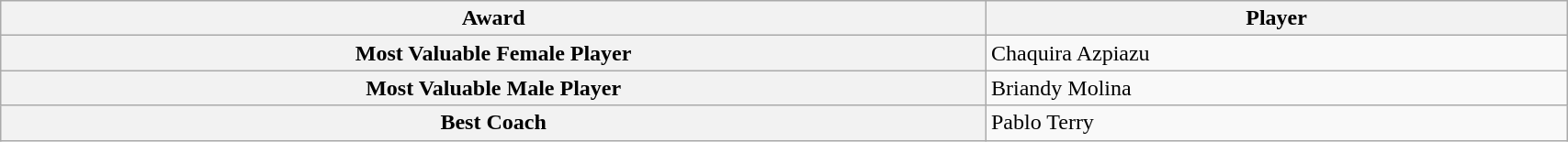<table class="wikitable" style="border-collapse:collapse; width:90%">
<tr>
<th>Award</th>
<th>Player</th>
</tr>
<tr>
<th>Most Valuable Female Player</th>
<td> Chaquira Azpiazu</td>
</tr>
<tr>
<th>Most Valuable Male Player</th>
<td> Briandy Molina</td>
</tr>
<tr>
<th>Best Coach</th>
<td> Pablo Terry</td>
</tr>
</table>
